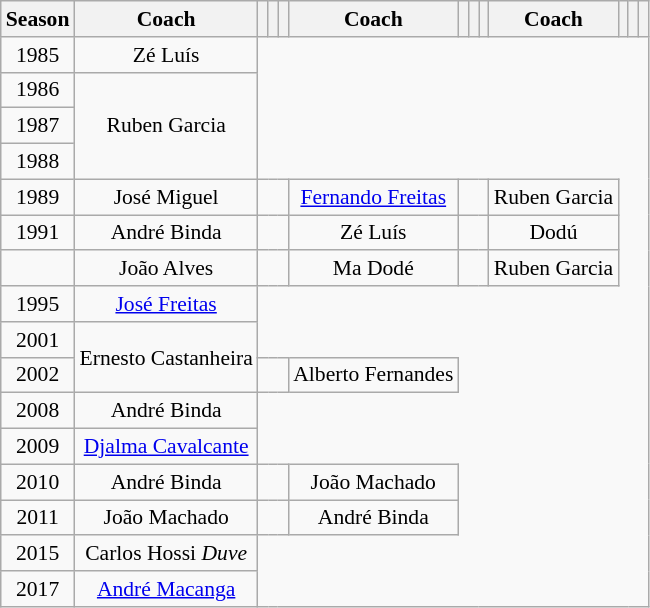<table class="wikitable" style="text-align:center; font-size:90%">
<tr>
<th>Season</th>
<th>Coach</th>
<th></th>
<th></th>
<th></th>
<th>Coach</th>
<th></th>
<th></th>
<th></th>
<th>Coach</th>
<th></th>
<th></th>
<th></th>
</tr>
<tr>
<td>1985</td>
<td> Zé Luís</td>
</tr>
<tr>
<td>1986</td>
<td rowspan=3> Ruben Garcia</td>
</tr>
<tr>
<td>1987</td>
</tr>
<tr>
<td>1988</td>
</tr>
<tr>
<td>1989</td>
<td> José Miguel</td>
<td colspan=3></td>
<td> <a href='#'>Fernando Freitas</a></td>
<td colspan=3></td>
<td> Ruben Garcia</td>
</tr>
<tr>
<td>1991</td>
<td> André Binda</td>
<td colspan=3></td>
<td> Zé Luís</td>
<td colspan=3></td>
<td> Dodú</td>
</tr>
<tr>
<td></td>
<td> João Alves</td>
<td colspan=3></td>
<td> Ma Dodé</td>
<td colspan=3></td>
<td> Ruben Garcia</td>
</tr>
<tr>
<td>1995</td>
<td> <a href='#'>José Freitas</a></td>
</tr>
<tr>
<td>2001</td>
<td rowspan=2> Ernesto Castanheira</td>
</tr>
<tr>
<td>2002</td>
<td colspan=3></td>
<td> Alberto Fernandes</td>
</tr>
<tr>
<td>2008</td>
<td> André Binda</td>
</tr>
<tr>
<td>2009</td>
<td> <a href='#'>Djalma Cavalcante</a></td>
</tr>
<tr>
<td>2010</td>
<td> André Binda</td>
<td colspan=3></td>
<td> João Machado</td>
</tr>
<tr>
<td>2011</td>
<td> João Machado</td>
<td colspan=3></td>
<td> André Binda</td>
</tr>
<tr>
<td>2015</td>
<td> Carlos Hossi <em>Duve</em></td>
</tr>
<tr>
<td>2017</td>
<td> <a href='#'>André Macanga</a></td>
</tr>
</table>
